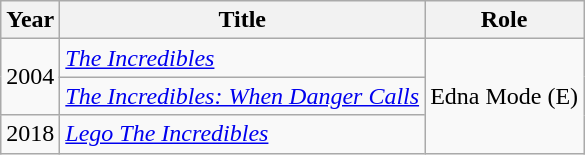<table class="wikitable">
<tr>
<th>Year</th>
<th>Title</th>
<th>Role</th>
</tr>
<tr>
<td rowspan=2>2004</td>
<td><em><a href='#'>The Incredibles</a></em></td>
<td rowspan=3>Edna Mode (E)</td>
</tr>
<tr>
<td><em><a href='#'>The Incredibles: When Danger Calls</a></em></td>
</tr>
<tr>
<td>2018</td>
<td><em><a href='#'>Lego The Incredibles</a></em></td>
</tr>
</table>
